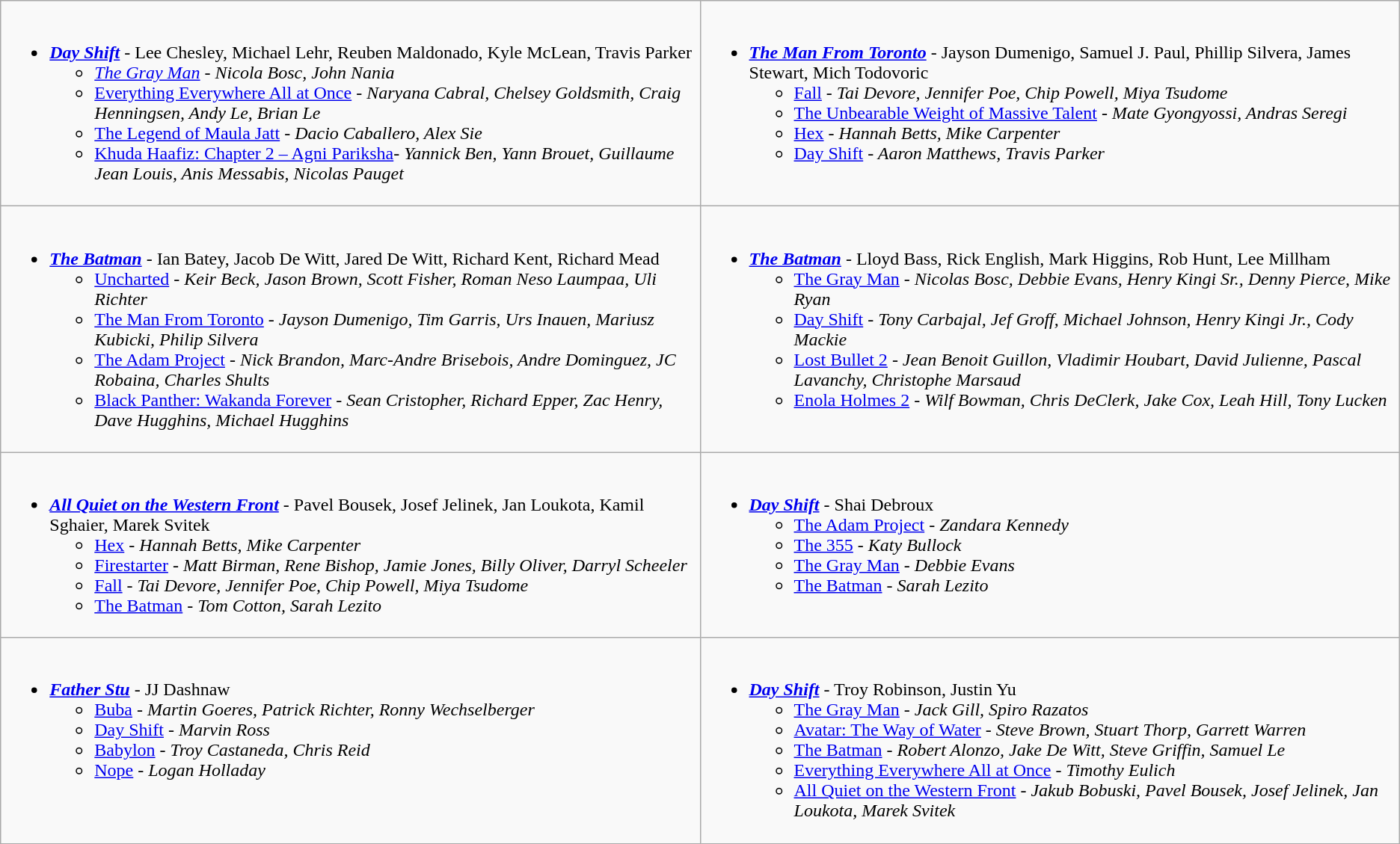<table class="wikitable" style="width="100%">
<tr>
<td valign="top" width="50%"><br><ul><li><strong><em><a href='#'>Day Shift</a></em></strong> - Lee Chesley, Michael Lehr, Reuben Maldonado, Kyle McLean, Travis Parker<ul><li><em><a href='#'>The Gray Man</a> - Nicola Bosc, John Nania</li><li></em><a href='#'>Everything Everywhere All at Once</a><em> - Naryana Cabral, Chelsey Goldsmith, Craig Henningsen, Andy Le, Brian Le</li><li></em><a href='#'>The Legend of Maula Jatt</a><em> - Dacio Caballero, Alex Sie</li><li></em><a href='#'>Khuda Haafiz: Chapter 2 – Agni Pariksha</a><em>-  Yannick Ben, Yann Brouet, Guillaume Jean Louis, Anis Messabis, Nicolas Pauget</li></ul></li></ul></td>
<td valign="top" width="50%"><br><ul><li><strong><em><a href='#'>The Man From Toronto</a></em></strong> - Jayson Dumenigo, Samuel J. Paul, Phillip Silvera, James Stewart, Mich Todovoric<ul><li></em><a href='#'>Fall</a><em> - Tai Devore, Jennifer Poe, Chip Powell, Miya Tsudome</li><li></em><a href='#'>The Unbearable Weight of Massive Talent</a><em> - Mate Gyongyossi, Andras Seregi</li><li></em><a href='#'>Hex</a><em> -  Hannah Betts, Mike Carpenter</li><li></em><a href='#'>Day Shift</a><em> -  Aaron Matthews, Travis Parker</li></ul></li></ul></td>
</tr>
<tr>
<td valign="top" width="50%"><br><ul><li><strong><em><a href='#'>The Batman</a></em></strong> -  Ian Batey, Jacob De Witt, Jared De Witt, Richard Kent, Richard Mead<ul><li></em><a href='#'>Uncharted</a><em> - Keir Beck, Jason Brown, Scott Fisher, Roman Neso Laumpaa, Uli Richter</li><li></em><a href='#'>The Man From Toronto</a><em> - Jayson Dumenigo, Tim Garris, Urs Inauen, Mariusz Kubicki, Philip Silvera</li><li></em><a href='#'>The Adam Project</a><em> -   Nick Brandon, Marc-Andre Brisebois, Andre Dominguez, JC Robaina, Charles Shults</li><li></em><a href='#'>Black Panther: Wakanda Forever</a><em> -  Sean Cristopher, Richard Epper, Zac Henry, Dave Hugghins, Michael Hugghins</li></ul></li></ul></td>
<td valign="top" width="50%"><br><ul><li><strong><em><a href='#'>The Batman</a></em></strong> - Lloyd Bass, Rick English, Mark Higgins, Rob Hunt, Lee Millham<ul><li></em><a href='#'>The Gray Man</a><em> - Nicolas Bosc, Debbie Evans, Henry Kingi Sr., Denny Pierce, Mike Ryan</li><li></em><a href='#'>Day Shift</a><em> - Tony Carbajal, Jef Groff, Michael Johnson, Henry Kingi Jr., Cody Mackie</li><li></em><a href='#'>Lost Bullet 2</a><em> - Jean Benoit Guillon, Vladimir Houbart, David Julienne, Pascal Lavanchy, Christophe Marsaud</li><li></em><a href='#'>Enola Holmes 2</a><em> -  Wilf Bowman, Chris DeClerk, Jake Cox, Leah Hill, Tony Lucken</li></ul></li></ul></td>
</tr>
<tr>
<td valign="top" width="50%"><br><ul><li><strong><em><a href='#'>All Quiet on the Western Front</a></em></strong> - Pavel Bousek, Josef Jelinek, Jan Loukota, Kamil Sghaier, Marek Svitek<ul><li></em><a href='#'>Hex</a><em> - Hannah Betts, Mike Carpenter</li><li></em><a href='#'>Firestarter</a><em> - Matt Birman, Rene Bishop, Jamie Jones, Billy Oliver, Darryl Scheeler</li><li></em><a href='#'>Fall</a><em> - Tai Devore, Jennifer Poe, Chip Powell, Miya Tsudome</li><li></em><a href='#'>The Batman</a><em> - Tom Cotton, Sarah Lezito</li></ul></li></ul></td>
<td valign="top" width="50%"><br><ul><li><strong><em><a href='#'>Day Shift</a></em></strong> - Shai Debroux<ul><li></em><a href='#'>The Adam Project</a><em> - Zandara Kennedy</li><li></em><a href='#'>The 355</a><em> -  Katy Bullock</li><li></em><a href='#'>The Gray Man</a><em> - Debbie Evans</li><li></em><a href='#'>The Batman</a><em> -  Sarah Lezito</li></ul></li></ul></td>
</tr>
<tr>
<td valign="top" width="50%"><br><ul><li><strong><em><a href='#'>Father Stu</a></em></strong> - JJ Dashnaw<ul><li></em><a href='#'>Buba</a><em>  - Martin Goeres, Patrick Richter, Ronny Wechselberger</li><li></em><a href='#'>Day Shift</a><em> -  Marvin Ross</li><li></em><a href='#'>Babylon</a><em> -   Troy Castaneda, Chris Reid</li><li></em><a href='#'>Nope</a><em> - Logan Holladay</li></ul></li></ul></td>
<td valign="top" width="50%"><br><ul><li><strong><em><a href='#'>Day Shift</a></em></strong> - Troy Robinson, Justin Yu<ul><li></em><a href='#'>The Gray Man</a><em> -   Jack Gill, Spiro Razatos</li><li></em><a href='#'>Avatar: The Way of Water</a><em> - Steve Brown, Stuart Thorp, Garrett Warren</li><li></em><a href='#'>The Batman</a><em> -  Robert Alonzo, Jake De Witt, Steve Griffin, Samuel Le</li><li></em><a href='#'>Everything Everywhere All at Once</a><em> - Timothy Eulich</li><li></em><a href='#'>All Quiet on the Western Front</a><em> - Jakub Bobuski, Pavel Bousek, Josef Jelinek, Jan Loukota, Marek Svitek</li></ul></li></ul></td>
</tr>
</table>
